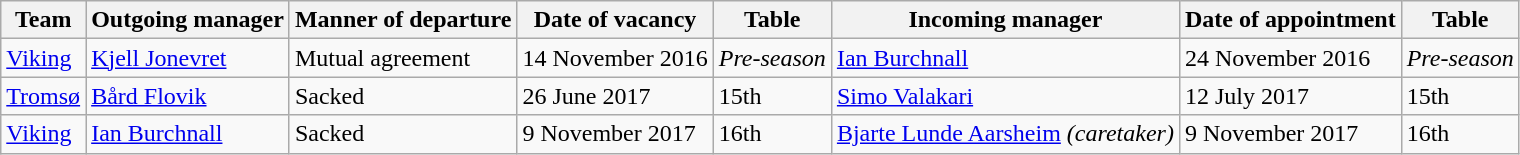<table class="wikitable">
<tr>
<th>Team</th>
<th>Outgoing manager</th>
<th>Manner of departure</th>
<th>Date of vacancy</th>
<th>Table</th>
<th>Incoming manager</th>
<th>Date of appointment</th>
<th>Table</th>
</tr>
<tr>
<td><a href='#'>Viking</a></td>
<td> <a href='#'>Kjell Jonevret</a></td>
<td>Mutual agreement</td>
<td>14 November 2016</td>
<td><em>Pre-season</em></td>
<td> <a href='#'>Ian Burchnall</a></td>
<td>24 November 2016</td>
<td><em>Pre-season</em></td>
</tr>
<tr>
<td><a href='#'>Tromsø</a></td>
<td> <a href='#'>Bård Flovik</a></td>
<td>Sacked</td>
<td>26 June 2017</td>
<td>15th</td>
<td> <a href='#'>Simo Valakari</a></td>
<td>12 July 2017</td>
<td>15th</td>
</tr>
<tr>
<td><a href='#'>Viking</a></td>
<td> <a href='#'>Ian Burchnall</a></td>
<td>Sacked</td>
<td>9 November 2017</td>
<td>16th</td>
<td> <a href='#'>Bjarte Lunde Aarsheim</a> <em>(caretaker)</em></td>
<td>9 November 2017</td>
<td>16th</td>
</tr>
</table>
